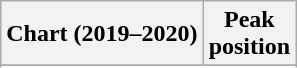<table class="wikitable sortable plainrowheaders" style="text-align:center">
<tr>
<th scope="col">Chart (2019–2020)</th>
<th scope="col">Peak<br>position</th>
</tr>
<tr>
</tr>
<tr>
</tr>
<tr>
</tr>
<tr>
</tr>
<tr>
</tr>
</table>
